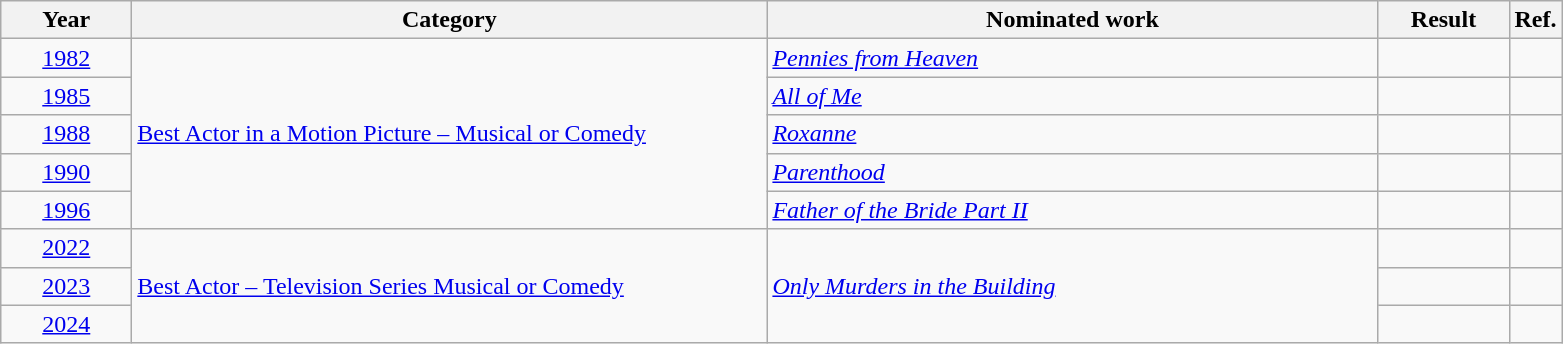<table class=wikitable>
<tr>
<th scope="col" style="width:5em;">Year</th>
<th scope="col" style="width:26em;">Category</th>
<th scope="col" style="width:25em;">Nominated work</th>
<th scope="col" style="width:5em;">Result</th>
<th>Ref.</th>
</tr>
<tr>
<td style="text-align:center;"><a href='#'>1982</a></td>
<td rowspan=5><a href='#'>Best Actor in a Motion Picture – Musical or Comedy</a></td>
<td><em><a href='#'>Pennies from Heaven</a></em></td>
<td></td>
<td style="text-align:center;"></td>
</tr>
<tr>
<td style="text-align:center;"><a href='#'>1985</a></td>
<td><em><a href='#'>All of Me</a></em></td>
<td></td>
<td style="text-align:center;"></td>
</tr>
<tr>
<td style="text-align:center;"><a href='#'>1988</a></td>
<td><em><a href='#'>Roxanne</a></em></td>
<td></td>
<td style="text-align:center;"></td>
</tr>
<tr>
<td style="text-align:center;"><a href='#'>1990</a></td>
<td><em><a href='#'>Parenthood</a></em></td>
<td></td>
<td style="text-align:center;"></td>
</tr>
<tr>
<td style="text-align:center;"><a href='#'>1996</a></td>
<td><em><a href='#'>Father of the Bride Part II</a></em></td>
<td></td>
<td style="text-align:center;"></td>
</tr>
<tr>
<td style="text-align:center;"><a href='#'>2022</a></td>
<td rowspan="3"><a href='#'>Best Actor – Television Series Musical or Comedy</a></td>
<td rowspan="3"><em><a href='#'>Only Murders in the Building</a></em></td>
<td></td>
<td style="text-align:center;"></td>
</tr>
<tr>
<td style="text-align:center;"><a href='#'>2023</a></td>
<td></td>
<td style="text-align:center;"></td>
</tr>
<tr>
<td style="text-align:center;"><a href='#'>2024</a></td>
<td></td>
<td style="text-align:center;"></td>
</tr>
</table>
